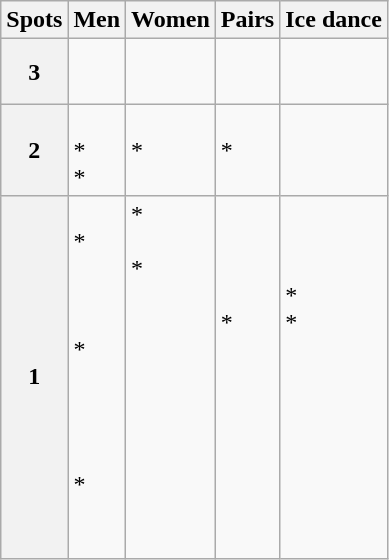<table class="wikitable unsortable" style="text-align:left">
<tr>
<th scope="col">Spots</th>
<th scope="col">Men</th>
<th scope="col">Women</th>
<th scope="col">Pairs</th>
<th scope="col">Ice dance</th>
</tr>
<tr>
<th scope="row">3</th>
<td valign="top"></td>
<td valign="top"><br></td>
<td valign="top"></td>
<td valign="top"><br><br></td>
</tr>
<tr>
<th scope="row">2</th>
<td valign="top"><br> *<br> *</td>
<td valign="top"><br> *</td>
<td valign="top"><br> *<br><br></td>
<td></td>
</tr>
<tr>
<th scope="row">1</th>
<td valign="top"><br> *<br><br><br><br> *<br><br><br><br><br> *<br><br><br></td>
<td valign="top"> *<br><br> *<br><br><br><br><br><br><br><br><br><br><br></td>
<td valign="top"><br><br><br><br> *</td>
<td valign="top"><br><br><br> *<br> *<br><br><br><br><br></td>
</tr>
</table>
